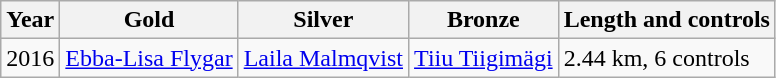<table class="wikitable">
<tr>
<th>Year</th>
<th>Gold</th>
<th>Silver</th>
<th>Bronze</th>
<th>Length and controls</th>
</tr>
<tr>
<td>2016</td>
<td> <a href='#'>Ebba-Lisa Flygar</a></td>
<td> <a href='#'>Laila Malmqvist</a></td>
<td> <a href='#'>Tiiu Tiigimägi</a></td>
<td>2.44 km, 6 controls</td>
</tr>
</table>
